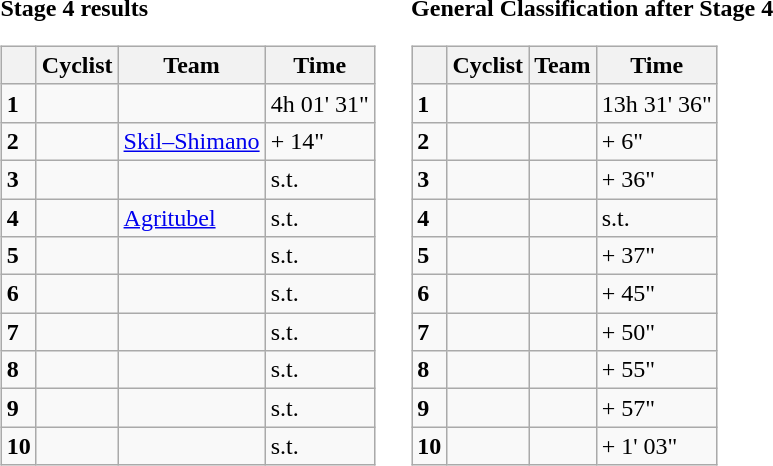<table>
<tr>
<td><strong>Stage 4 results</strong><br><table class="wikitable">
<tr>
<th></th>
<th>Cyclist</th>
<th>Team</th>
<th>Time</th>
</tr>
<tr>
<td><strong>1</strong></td>
<td></td>
<td></td>
<td>4h 01' 31"</td>
</tr>
<tr>
<td><strong>2</strong></td>
<td></td>
<td><a href='#'>Skil–Shimano</a></td>
<td>+ 14"</td>
</tr>
<tr>
<td><strong>3</strong></td>
<td></td>
<td></td>
<td>s.t.</td>
</tr>
<tr>
<td><strong>4</strong></td>
<td></td>
<td><a href='#'>Agritubel</a></td>
<td>s.t.</td>
</tr>
<tr>
<td><strong>5</strong></td>
<td></td>
<td></td>
<td>s.t.</td>
</tr>
<tr>
<td><strong>6</strong></td>
<td></td>
<td></td>
<td>s.t.</td>
</tr>
<tr>
<td><strong>7</strong></td>
<td></td>
<td></td>
<td>s.t.</td>
</tr>
<tr>
<td><strong>8</strong></td>
<td></td>
<td></td>
<td>s.t.</td>
</tr>
<tr>
<td><strong>9</strong></td>
<td></td>
<td></td>
<td>s.t.</td>
</tr>
<tr>
<td><strong>10</strong></td>
<td></td>
<td></td>
<td>s.t.</td>
</tr>
</table>
</td>
<td></td>
<td><strong>General Classification after Stage 4</strong><br><table class="wikitable">
<tr>
<th></th>
<th>Cyclist</th>
<th>Team</th>
<th>Time</th>
</tr>
<tr>
<td><strong>1</strong></td>
<td></td>
<td></td>
<td>13h 31' 36"</td>
</tr>
<tr>
<td><strong>2</strong></td>
<td></td>
<td></td>
<td>+ 6"</td>
</tr>
<tr>
<td><strong>3</strong></td>
<td></td>
<td></td>
<td>+ 36"</td>
</tr>
<tr>
<td><strong>4</strong></td>
<td></td>
<td></td>
<td>s.t.</td>
</tr>
<tr>
<td><strong>5</strong></td>
<td></td>
<td></td>
<td>+ 37"</td>
</tr>
<tr>
<td><strong>6</strong></td>
<td></td>
<td></td>
<td>+ 45"</td>
</tr>
<tr>
<td><strong>7</strong></td>
<td></td>
<td></td>
<td>+ 50"</td>
</tr>
<tr>
<td><strong>8</strong></td>
<td></td>
<td></td>
<td>+ 55"</td>
</tr>
<tr>
<td><strong>9</strong></td>
<td></td>
<td></td>
<td>+ 57"</td>
</tr>
<tr>
<td><strong>10</strong></td>
<td></td>
<td></td>
<td>+ 1' 03"</td>
</tr>
</table>
</td>
</tr>
</table>
